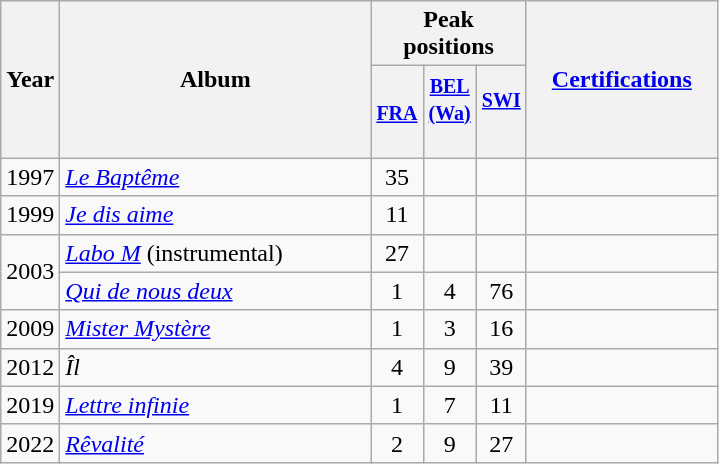<table class="wikitable">
<tr>
<th align="center" rowspan="2" width="10">Year</th>
<th align="center" rowspan="2" width="200">Album</th>
<th align="center" colspan="3" width="30">Peak positions</th>
<th align="center" rowspan="2" width="120"><a href='#'>Certifications</a></th>
</tr>
<tr>
<th width="20"><small><a href='#'>FRA</a><br></small></th>
<th width="20"><small><a href='#'>BEL <br>(Wa)</a><br></small><br></th>
<th width="20"><small><a href='#'>SWI</a><br></small><br></th>
</tr>
<tr>
<td align="center">1997</td>
<td><em><a href='#'>Le Baptême</a></em></td>
<td align="center">35</td>
<td align="center"></td>
<td align="center"></td>
<td align="center"></td>
</tr>
<tr>
<td align="center">1999</td>
<td><em><a href='#'>Je dis aime</a></em></td>
<td align="center">11</td>
<td align="center"></td>
<td align="center"></td>
<td align="center"></td>
</tr>
<tr>
<td align="center" rowspan="2">2003</td>
<td><em><a href='#'>Labo M</a></em> (instrumental)</td>
<td align="center">27</td>
<td align="center"></td>
<td align="center"></td>
<td align="center"></td>
</tr>
<tr>
<td><em><a href='#'>Qui de nous deux</a></em></td>
<td align="center">1</td>
<td align="center">4</td>
<td align="center">76</td>
<td align="center"></td>
</tr>
<tr>
<td align="center">2009</td>
<td><em><a href='#'>Mister Mystère</a></em></td>
<td align="center">1</td>
<td align="center">3</td>
<td align="center">16</td>
<td align="center"></td>
</tr>
<tr>
<td align="center">2012</td>
<td><em>Îl</em></td>
<td align="center">4</td>
<td align="center">9</td>
<td align="center">39</td>
<td align="center"></td>
</tr>
<tr>
<td align="center">2019</td>
<td><em><a href='#'>Lettre infinie</a></em></td>
<td align="center">1</td>
<td align="center">7</td>
<td align="center">11</td>
<td></td>
</tr>
<tr>
<td>2022</td>
<td><em><a href='#'>Rêvalité</a></em></td>
<td align="center">2</td>
<td align="center">9</td>
<td align="center">27</td>
<td></td>
</tr>
</table>
